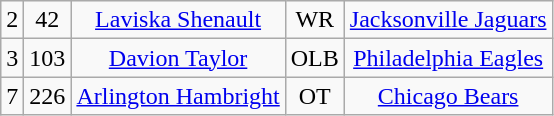<table class="wikitable" style="text-align:center">
<tr>
<td>2</td>
<td>42</td>
<td><a href='#'>Laviska Shenault</a></td>
<td>WR</td>
<td><a href='#'>Jacksonville Jaguars</a></td>
</tr>
<tr>
<td>3</td>
<td>103</td>
<td><a href='#'>Davion Taylor</a></td>
<td>OLB</td>
<td><a href='#'>Philadelphia Eagles</a></td>
</tr>
<tr>
<td>7</td>
<td>226</td>
<td><a href='#'>Arlington Hambright</a></td>
<td>OT</td>
<td><a href='#'>Chicago Bears</a></td>
</tr>
</table>
